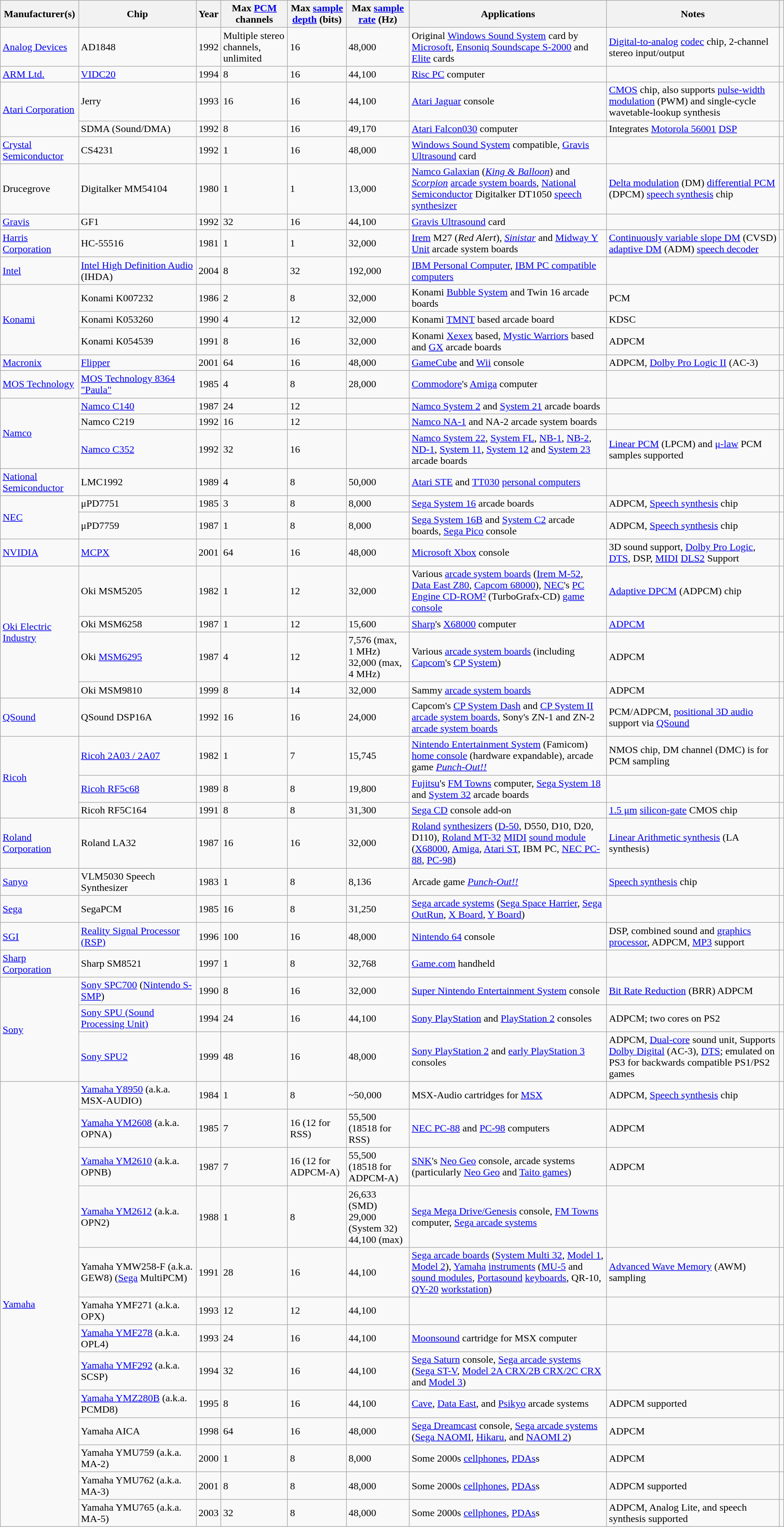<table class="wikitable sortable">
<tr>
<th style="width:10%">Manufacturer(s)</th>
<th style="width:15%">Chip</th>
<th>Year</th>
<th>Max <a href='#'>PCM</a> channels</th>
<th>Max <a href='#'>sample depth</a> (bits)</th>
<th>Max <a href='#'>sample rate</a> (Hz)</th>
<th>Applications</th>
<th>Notes</th>
<th class="unsortable"></th>
</tr>
<tr>
<td><a href='#'>Analog Devices</a></td>
<td>AD1848</td>
<td>1992</td>
<td>Multiple stereo channels, unlimited</td>
<td>16</td>
<td>48,000</td>
<td>Original <a href='#'>Windows Sound System</a> card by <a href='#'>Microsoft</a>, <a href='#'>Ensoniq Soundscape S-2000</a> and <a href='#'>Elite</a> cards</td>
<td><a href='#'>Digital-to-analog</a> <a href='#'>codec</a> chip, 2-channel stereo input/output</td>
<td></td>
</tr>
<tr>
<td><a href='#'>ARM Ltd.</a></td>
<td><a href='#'>VIDC20</a></td>
<td>1994</td>
<td>8</td>
<td>16</td>
<td>44,100</td>
<td><a href='#'>Risc PC</a> computer</td>
<td></td>
<td></td>
</tr>
<tr>
<td rowspan="2"><a href='#'>Atari Corporation</a></td>
<td>Jerry</td>
<td>1993</td>
<td>16</td>
<td>16</td>
<td>44,100</td>
<td><a href='#'>Atari Jaguar</a> console</td>
<td><a href='#'>CMOS</a> chip, also supports <a href='#'>pulse-width modulation</a> (PWM) and single-cycle wavetable-lookup synthesis</td>
<td></td>
</tr>
<tr>
<td>SDMA (Sound/DMA)</td>
<td>1992</td>
<td>8</td>
<td>16</td>
<td>49,170</td>
<td><a href='#'>Atari Falcon030</a> computer</td>
<td>Integrates <a href='#'>Motorola 56001</a> <a href='#'>DSP</a></td>
<td></td>
</tr>
<tr>
<td><a href='#'>Crystal Semiconductor</a></td>
<td>CS4231</td>
<td>1992</td>
<td>1</td>
<td>16</td>
<td>48,000</td>
<td><a href='#'>Windows Sound System</a> compatible, <a href='#'>Gravis Ultrasound</a> card</td>
<td></td>
<td></td>
</tr>
<tr>
<td>Drucegrove</td>
<td>Digitalker MM54104</td>
<td>1980</td>
<td>1</td>
<td>1</td>
<td>13,000</td>
<td><a href='#'>Namco Galaxian</a> (<em><a href='#'>King & Balloon</a></em>) and <em><a href='#'>Scorpion</a></em> <a href='#'>arcade system boards</a>, <a href='#'>National Semiconductor</a> Digitalker DT1050 <a href='#'>speech synthesizer</a></td>
<td><a href='#'>Delta modulation</a> (DM) <a href='#'>differential PCM</a> (DPCM) <a href='#'>speech synthesis</a> chip</td>
<td></td>
</tr>
<tr>
<td><a href='#'>Gravis</a></td>
<td>GF1</td>
<td>1992</td>
<td>32</td>
<td>16</td>
<td>44,100</td>
<td><a href='#'>Gravis Ultrasound</a> card</td>
<td></td>
<td></td>
</tr>
<tr>
<td><a href='#'>Harris Corporation</a></td>
<td>HC-55516</td>
<td>1981</td>
<td>1</td>
<td>1</td>
<td>32,000</td>
<td><a href='#'>Irem</a> M27 (<em>Red Alert</em>), <em><a href='#'>Sinistar</a></em> and <a href='#'>Midway Y Unit</a> arcade system boards</td>
<td><a href='#'>Continuously variable slope DM</a> (CVSD) <a href='#'>adaptive DM</a> (ADM) <a href='#'>speech decoder</a></td>
<td></td>
</tr>
<tr>
<td><a href='#'>Intel</a></td>
<td><a href='#'>Intel High Definition Audio</a> (IHDA)</td>
<td>2004</td>
<td>8</td>
<td>32</td>
<td>192,000</td>
<td><a href='#'>IBM Personal Computer</a>, <a href='#'>IBM PC compatible</a> <a href='#'>computers</a></td>
<td></td>
<td></td>
</tr>
<tr>
<td rowspan="3"><a href='#'>Konami</a></td>
<td>Konami K007232</td>
<td>1986</td>
<td>2</td>
<td>8</td>
<td>32,000</td>
<td>Konami <a href='#'>Bubble System</a> and Twin 16 arcade boards</td>
<td>PCM</td>
<td></td>
</tr>
<tr>
<td>Konami K053260</td>
<td>1990</td>
<td>4</td>
<td>12</td>
<td>32,000</td>
<td>Konami <a href='#'>TMNT</a> based arcade board</td>
<td>KDSC</td>
<td></td>
</tr>
<tr>
<td>Konami K054539</td>
<td>1991</td>
<td>8</td>
<td>16</td>
<td>32,000</td>
<td>Konami <a href='#'>Xexex</a> based, <a href='#'>Mystic Warriors</a> based and <a href='#'>GX</a> arcade boards</td>
<td>ADPCM</td>
<td></td>
</tr>
<tr>
<td><a href='#'>Macronix</a></td>
<td><a href='#'>Flipper</a></td>
<td>2001</td>
<td>64</td>
<td>16</td>
<td>48,000</td>
<td><a href='#'>GameCube</a> and <a href='#'>Wii</a> console</td>
<td>ADPCM, <a href='#'>Dolby Pro Logic II</a> (AC-3)</td>
<td></td>
</tr>
<tr>
<td><a href='#'>MOS Technology</a></td>
<td><a href='#'>MOS Technology 8364 "Paula"</a></td>
<td>1985</td>
<td>4</td>
<td>8</td>
<td>28,000</td>
<td><a href='#'>Commodore</a>'s <a href='#'>Amiga</a> computer</td>
<td></td>
<td></td>
</tr>
<tr>
<td rowspan="3"><a href='#'>Namco</a></td>
<td><a href='#'>Namco C140</a></td>
<td>1987</td>
<td>24</td>
<td>12</td>
<td></td>
<td><a href='#'>Namco System 2</a> and <a href='#'>System 21</a> arcade boards</td>
<td></td>
<td rowspan="2"></td>
</tr>
<tr>
<td>Namco C219</td>
<td>1992</td>
<td>16</td>
<td>12</td>
<td></td>
<td><a href='#'>Namco NA-1</a> and NA-2 arcade system boards</td>
<td></td>
</tr>
<tr>
<td><a href='#'>Namco C352</a></td>
<td>1992</td>
<td>32</td>
<td>16</td>
<td></td>
<td><a href='#'>Namco System 22</a>, <a href='#'>System FL</a>, <a href='#'>NB-1</a>, <a href='#'>NB-2</a>, <a href='#'>ND-1</a>, <a href='#'>System 11</a>, <a href='#'>System 12</a> and <a href='#'>System 23</a> arcade boards</td>
<td><a href='#'>Linear PCM</a> (LPCM) and <a href='#'>μ-law</a> PCM samples supported</td>
<td></td>
</tr>
<tr>
<td><a href='#'>National Semiconductor</a></td>
<td>LMC1992</td>
<td>1989</td>
<td>4</td>
<td>8</td>
<td>50,000</td>
<td><a href='#'>Atari STE</a> and <a href='#'>TT030</a> <a href='#'>personal computers</a></td>
<td></td>
<td></td>
</tr>
<tr>
<td rowspan="2"><a href='#'>NEC</a></td>
<td>μPD7751</td>
<td>1985</td>
<td>3</td>
<td>8</td>
<td>8,000</td>
<td><a href='#'>Sega System 16</a> arcade boards</td>
<td>ADPCM, <a href='#'>Speech synthesis</a> chip</td>
<td></td>
</tr>
<tr>
<td>μPD7759</td>
<td>1987</td>
<td>1</td>
<td>8</td>
<td>8,000</td>
<td><a href='#'>Sega System 16B</a> and <a href='#'>System C2</a> arcade boards, <a href='#'>Sega Pico</a> console</td>
<td>ADPCM, <a href='#'>Speech synthesis</a> chip</td>
<td></td>
</tr>
<tr>
<td><a href='#'>NVIDIA</a></td>
<td><a href='#'>MCPX</a></td>
<td>2001</td>
<td>64</td>
<td>16</td>
<td>48,000</td>
<td><a href='#'>Microsoft Xbox</a> console</td>
<td>3D sound support, <a href='#'>Dolby Pro Logic</a>, <a href='#'>DTS</a>, DSP, <a href='#'>MIDI</a> <a href='#'>DLS2</a> Support</td>
<td></td>
</tr>
<tr>
<td rowspan="4"><a href='#'>Oki Electric Industry</a></td>
<td>Oki MSM5205</td>
<td>1982</td>
<td>1</td>
<td>12</td>
<td>32,000</td>
<td>Various <a href='#'>arcade system boards</a> (<a href='#'>Irem M-52</a>, <a href='#'>Data East Z80</a>, <a href='#'>Capcom 68000</a>), <a href='#'>NEC</a>'s <a href='#'>PC Engine CD-ROM²</a> (TurboGrafx-CD) <a href='#'>game console</a></td>
<td><a href='#'>Adaptive DPCM</a> (ADPCM) chip</td>
<td></td>
</tr>
<tr>
<td>Oki MSM6258</td>
<td>1987</td>
<td>1</td>
<td>12</td>
<td>15,600</td>
<td><a href='#'>Sharp</a>'s <a href='#'>X68000</a> computer</td>
<td><a href='#'>ADPCM</a></td>
<td></td>
</tr>
<tr>
<td>Oki <a href='#'>MSM6295</a></td>
<td>1987</td>
<td>4</td>
<td>12</td>
<td>7,576 (max, 1 MHz)<br>32,000 (max, 4 MHz)</td>
<td>Various <a href='#'>arcade system boards</a> (including <a href='#'>Capcom</a>'s <a href='#'>CP System</a>)</td>
<td>ADPCM</td>
<td></td>
</tr>
<tr>
<td>Oki MSM9810</td>
<td>1999</td>
<td>8</td>
<td>14</td>
<td>32,000</td>
<td>Sammy <a href='#'>arcade system boards</a></td>
<td>ADPCM</td>
<td></td>
</tr>
<tr>
<td><a href='#'>QSound</a></td>
<td>QSound DSP16A</td>
<td>1992</td>
<td>16</td>
<td>16</td>
<td>24,000</td>
<td>Capcom's <a href='#'>CP System Dash</a> and <a href='#'>CP System II</a> <a href='#'>arcade system boards</a>, Sony's ZN-1 and ZN-2 <a href='#'>arcade system boards</a></td>
<td>PCM/ADPCM, <a href='#'>positional 3D audio</a> support via <a href='#'>QSound</a></td>
<td></td>
</tr>
<tr>
<td rowspan="3"><a href='#'>Ricoh</a></td>
<td><a href='#'>Ricoh 2A03 / 2A07</a></td>
<td>1982</td>
<td>1</td>
<td>7</td>
<td>15,745</td>
<td><a href='#'>Nintendo Entertainment System</a> (Famicom) <a href='#'>home console</a> (hardware expandable), arcade game <em><a href='#'>Punch-Out!!</a></em></td>
<td>NMOS chip, DM channel (DMC) is for PCM sampling</td>
<td></td>
</tr>
<tr>
<td><a href='#'>Ricoh RF5c68</a></td>
<td>1989</td>
<td>8</td>
<td>8</td>
<td>19,800</td>
<td><a href='#'>Fujitsu</a>'s <a href='#'>FM Towns</a> computer, <a href='#'>Sega System 18</a> and <a href='#'>System 32</a> arcade boards</td>
<td></td>
<td></td>
</tr>
<tr>
<td>Ricoh RF5C164</td>
<td>1991</td>
<td>8</td>
<td>8</td>
<td>31,300</td>
<td><a href='#'>Sega CD</a> console add-on</td>
<td><a href='#'>1.5 μm</a> <a href='#'>silicon-gate</a> CMOS chip</td>
<td></td>
</tr>
<tr>
<td><a href='#'>Roland Corporation</a></td>
<td>Roland LA32</td>
<td>1987</td>
<td>16</td>
<td>16</td>
<td>32,000</td>
<td><a href='#'>Roland</a> <a href='#'>synthesizers</a> (<a href='#'>D-50</a>, D550, D10, D20, D110), <a href='#'>Roland MT-32</a> <a href='#'>MIDI</a> <a href='#'>sound module</a> (<a href='#'>X68000</a>, <a href='#'>Amiga</a>, <a href='#'>Atari ST</a>, IBM PC, <a href='#'>NEC PC-88</a>, <a href='#'>PC-98</a>)</td>
<td><a href='#'>Linear Arithmetic synthesis</a> (LA synthesis)</td>
<td></td>
</tr>
<tr>
<td><a href='#'>Sanyo</a></td>
<td>VLM5030 Speech Synthesizer</td>
<td>1983</td>
<td>1</td>
<td>8</td>
<td>8,136</td>
<td>Arcade game <em><a href='#'>Punch-Out!!</a></em></td>
<td><a href='#'>Speech synthesis</a> chip</td>
<td></td>
</tr>
<tr>
<td><a href='#'>Sega</a></td>
<td>SegaPCM</td>
<td>1985</td>
<td>16</td>
<td>8</td>
<td>31,250</td>
<td><a href='#'>Sega arcade systems</a> (<a href='#'>Sega Space Harrier</a>, <a href='#'>Sega OutRun</a>, <a href='#'>X Board</a>, <a href='#'>Y Board</a>)</td>
<td></td>
<td></td>
</tr>
<tr>
<td><a href='#'>SGI</a></td>
<td><a href='#'>Reality Signal Processor (RSP)</a></td>
<td>1996</td>
<td>100</td>
<td>16</td>
<td>48,000</td>
<td><a href='#'>Nintendo 64</a> console</td>
<td>DSP, combined sound and <a href='#'>graphics processor</a>, ADPCM, <a href='#'>MP3</a> support</td>
<td></td>
</tr>
<tr>
<td><a href='#'>Sharp Corporation</a></td>
<td>Sharp SM8521</td>
<td>1997</td>
<td>1</td>
<td>8</td>
<td>32,768</td>
<td><a href='#'>Game.com</a> handheld</td>
<td></td>
<td></td>
</tr>
<tr>
<td rowspan="3"><a href='#'>Sony</a></td>
<td><a href='#'>Sony SPC700</a> (<a href='#'>Nintendo S-SMP</a>)</td>
<td>1990</td>
<td>8</td>
<td>16</td>
<td>32,000</td>
<td><a href='#'>Super Nintendo Entertainment System</a> console</td>
<td><a href='#'>Bit Rate Reduction</a> (BRR) ADPCM</td>
<td></td>
</tr>
<tr>
<td><a href='#'>Sony SPU (Sound Processing Unit)</a></td>
<td>1994</td>
<td>24</td>
<td>16</td>
<td>44,100</td>
<td><a href='#'>Sony PlayStation</a> and <a href='#'>PlayStation 2</a> consoles</td>
<td>ADPCM; two cores on PS2</td>
<td></td>
</tr>
<tr>
<td><a href='#'>Sony SPU2</a></td>
<td>1999</td>
<td>48</td>
<td>16</td>
<td>48,000</td>
<td><a href='#'>Sony PlayStation 2</a> and <a href='#'>early PlayStation 3</a> consoles</td>
<td>ADPCM, <a href='#'>Dual-core</a> sound unit, Supports <a href='#'>Dolby Digital</a> (AC-3), <a href='#'>DTS</a>; emulated on PS3 for backwards compatible PS1/PS2 games</td>
<td></td>
</tr>
<tr>
<td rowspan="13"><a href='#'>Yamaha</a></td>
<td><a href='#'>Yamaha Y8950</a> (a.k.a. MSX-AUDIO)</td>
<td>1984</td>
<td>1</td>
<td>8</td>
<td>~50,000</td>
<td>MSX-Audio cartridges for <a href='#'>MSX</a></td>
<td>ADPCM, <a href='#'>Speech synthesis</a> chip</td>
<td></td>
</tr>
<tr>
<td><a href='#'>Yamaha YM2608</a> (a.k.a. OPNA)</td>
<td>1985</td>
<td>7</td>
<td>16 (12 for RSS)</td>
<td>55,500 (18518 for RSS)</td>
<td><a href='#'>NEC PC-88</a> and <a href='#'>PC-98</a> computers</td>
<td>ADPCM</td>
<td></td>
</tr>
<tr>
<td><a href='#'>Yamaha YM2610</a> (a.k.a. OPNB)</td>
<td>1987</td>
<td>7</td>
<td>16 (12 for ADPCM-A)</td>
<td>55,500 (18518 for ADPCM-A)</td>
<td><a href='#'>SNK</a>'s <a href='#'>Neo Geo</a> console, arcade systems (particularly <a href='#'>Neo Geo</a> and <a href='#'>Taito games</a>)</td>
<td>ADPCM</td>
<td></td>
</tr>
<tr>
<td><a href='#'>Yamaha YM2612</a> (a.k.a. OPN2)</td>
<td>1988</td>
<td>1</td>
<td>8</td>
<td>26,633 (SMD)<br>29,000 (System 32)<br>44,100 (max)</td>
<td><a href='#'>Sega Mega Drive/Genesis</a> console, <a href='#'>FM Towns</a> computer, <a href='#'>Sega arcade systems</a></td>
<td></td>
<td></td>
</tr>
<tr>
<td>Yamaha YMW258-F (a.k.a. GEW8) (<a href='#'>Sega</a> MultiPCM)</td>
<td>1991</td>
<td>28</td>
<td>16</td>
<td>44,100</td>
<td><a href='#'>Sega arcade boards</a> (<a href='#'>System Multi 32</a>, <a href='#'>Model 1</a>, <a href='#'>Model 2</a>), <a href='#'>Yamaha</a> <a href='#'>instruments</a> (<a href='#'>MU-5</a> and  <a href='#'>sound modules</a>, <a href='#'>Portasound</a> <a href='#'>keyboards</a>, QR-10, <a href='#'>QY-20</a> <a href='#'>workstation</a>)</td>
<td><a href='#'>Advanced Wave Memory</a> (AWM) sampling</td>
<td></td>
</tr>
<tr>
<td>Yamaha YMF271 (a.k.a. OPX)</td>
<td>1993</td>
<td>12</td>
<td>12</td>
<td>44,100</td>
<td></td>
<td></td>
<td></td>
</tr>
<tr>
<td><a href='#'>Yamaha YMF278</a> (a.k.a. OPL4)</td>
<td>1993</td>
<td>24</td>
<td>16</td>
<td>44,100</td>
<td><a href='#'>Moonsound</a> cartridge for MSX computer</td>
<td></td>
<td></td>
</tr>
<tr>
<td><a href='#'>Yamaha YMF292</a> (a.k.a. SCSP)</td>
<td>1994</td>
<td>32</td>
<td>16</td>
<td>44,100</td>
<td><a href='#'>Sega Saturn</a> console, <a href='#'>Sega arcade systems</a> (<a href='#'>Sega ST-V</a>, <a href='#'>Model 2A CRX/2B CRX/2C CRX</a> and <a href='#'>Model 3</a>)</td>
<td></td>
<td></td>
</tr>
<tr>
<td><a href='#'>Yamaha YMZ280B</a> (a.k.a. PCMD8)</td>
<td>1995</td>
<td>8</td>
<td>16</td>
<td>44,100</td>
<td><a href='#'>Cave</a>, <a href='#'>Data East</a>, and <a href='#'>Psikyo</a> arcade systems</td>
<td>ADPCM supported</td>
<td></td>
</tr>
<tr>
<td>Yamaha AICA</td>
<td>1998</td>
<td>64</td>
<td>16</td>
<td>48,000</td>
<td><a href='#'>Sega Dreamcast</a> console, <a href='#'>Sega arcade systems</a> (<a href='#'>Sega NAOMI</a>, <a href='#'>Hikaru</a>, and <a href='#'>NAOMI 2</a>)</td>
<td>ADPCM</td>
<td></td>
</tr>
<tr>
<td>Yamaha YMU759 (a.k.a. MA-2)</td>
<td>2000</td>
<td>1</td>
<td>8</td>
<td>8,000</td>
<td>Some 2000s <a href='#'>cellphones</a>, <a href='#'>PDAs</a>s</td>
<td>ADPCM</td>
<td></td>
</tr>
<tr>
<td>Yamaha YMU762 (a.k.a. MA-3)</td>
<td>2001</td>
<td>8</td>
<td>8</td>
<td>48,000</td>
<td>Some 2000s <a href='#'>cellphones</a>, <a href='#'>PDAs</a>s</td>
<td>ADPCM supported</td>
<td></td>
</tr>
<tr>
<td>Yamaha YMU765 (a.k.a. MA-5)</td>
<td>2003</td>
<td>32</td>
<td>8</td>
<td>48,000</td>
<td>Some 2000s <a href='#'>cellphones</a>, <a href='#'>PDAs</a>s</td>
<td>ADPCM, Analog Lite, and speech synthesis supported</td>
<td></td>
</tr>
</table>
